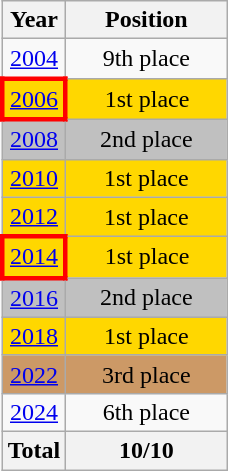<table class="wikitable" style="text-align: center;">
<tr>
<th>Year</th>
<th width="100">Position</th>
</tr>
<tr>
<td> <a href='#'>2004</a></td>
<td>9th place</td>
</tr>
<tr bgcolor=gold>
<td style="border: 3px solid red"> <a href='#'>2006</a></td>
<td>1st place</td>
</tr>
<tr bgcolor=silver>
<td> <a href='#'>2008</a></td>
<td>2nd place</td>
</tr>
<tr bgcolor=gold>
<td> <a href='#'>2010</a></td>
<td>1st place</td>
</tr>
<tr bgcolor=gold>
<td> <a href='#'>2012</a></td>
<td>1st place</td>
</tr>
<tr bgcolor=gold>
<td style="border: 3px solid red"> <a href='#'>2014</a></td>
<td>1st place</td>
</tr>
<tr bgcolor=silver>
<td> <a href='#'>2016</a></td>
<td>2nd place</td>
</tr>
<tr bgcolor=gold>
<td> <a href='#'>2018</a></td>
<td>1st place</td>
</tr>
<tr bgcolor=cc9966>
<td> <a href='#'>2022</a></td>
<td>3rd place</td>
</tr>
<tr>
<td> <a href='#'>2024</a></td>
<td>6th place</td>
</tr>
<tr>
<th>Total</th>
<th>10/10</th>
</tr>
</table>
